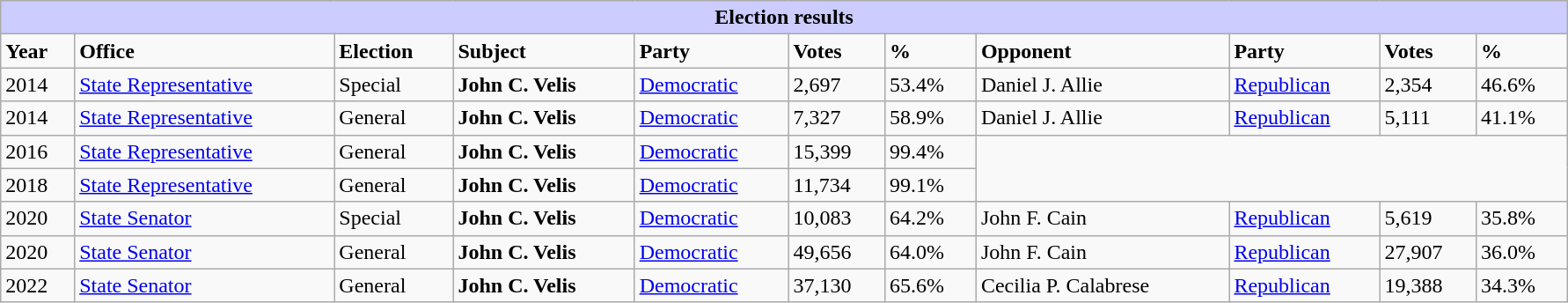<table class=wikitable style="width: 94%" style="text-align: center;" align="center">
<tr bgcolor=#cccccc>
<th colspan="11" style="background: #ccccff;"><strong>Election results</strong></th>
</tr>
<tr>
<td><strong>Year</strong></td>
<td><strong>Office</strong></td>
<td><strong>Election</strong></td>
<td><strong>Subject</strong></td>
<td><strong>Party</strong></td>
<td><strong>Votes</strong></td>
<td><strong>%</strong></td>
<td><strong>Opponent</strong></td>
<td><strong>Party</strong></td>
<td><strong>Votes</strong></td>
<td><strong>%</strong></td>
</tr>
<tr>
<td>2014</td>
<td><a href='#'>State Representative</a></td>
<td>Special</td>
<td><strong>John C. Velis</strong></td>
<td><a href='#'>Democratic</a></td>
<td>2,697</td>
<td>53.4%</td>
<td>Daniel J. Allie</td>
<td><a href='#'>Republican</a></td>
<td>2,354</td>
<td>46.6%</td>
</tr>
<tr>
<td>2014</td>
<td><a href='#'>State Representative</a></td>
<td>General</td>
<td><strong>John C. Velis</strong></td>
<td><a href='#'>Democratic</a></td>
<td>7,327</td>
<td>58.9%</td>
<td>Daniel J. Allie</td>
<td><a href='#'>Republican</a></td>
<td>5,111</td>
<td>41.1%</td>
</tr>
<tr>
<td>2016</td>
<td><a href='#'>State Representative</a></td>
<td>General</td>
<td><strong>John C. Velis</strong></td>
<td><a href='#'>Democratic</a></td>
<td>15,399</td>
<td>99.4%</td>
</tr>
<tr>
<td>2018</td>
<td><a href='#'>State Representative</a></td>
<td>General</td>
<td><strong>John C. Velis</strong></td>
<td><a href='#'>Democratic</a></td>
<td>11,734</td>
<td>99.1%</td>
</tr>
<tr>
<td>2020</td>
<td><a href='#'>State Senator</a></td>
<td>Special</td>
<td><strong>John C. Velis</strong></td>
<td><a href='#'>Democratic</a></td>
<td>10,083</td>
<td>64.2%</td>
<td>John F. Cain</td>
<td><a href='#'>Republican</a></td>
<td>5,619</td>
<td>35.8%</td>
</tr>
<tr>
<td>2020</td>
<td><a href='#'>State Senator</a></td>
<td>General</td>
<td><strong>John C. Velis</strong></td>
<td><a href='#'>Democratic</a></td>
<td>49,656</td>
<td>64.0%</td>
<td>John F. Cain</td>
<td><a href='#'>Republican</a></td>
<td>27,907</td>
<td>36.0%</td>
</tr>
<tr>
<td>2022</td>
<td><a href='#'>State Senator</a></td>
<td>General</td>
<td><strong>John C. Velis</strong></td>
<td><a href='#'>Democratic</a></td>
<td>37,130</td>
<td>65.6%</td>
<td>Cecilia P. Calabrese</td>
<td><a href='#'>Republican</a></td>
<td>19,388</td>
<td>34.3%</td>
</tr>
</table>
